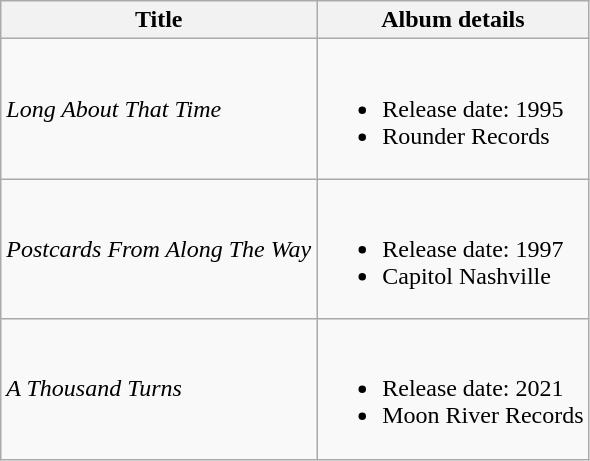<table class="wikitable">
<tr>
<th>Title</th>
<th>Album details</th>
</tr>
<tr>
<td><em>Long About That Time</em></td>
<td><br><ul><li>Release date: 1995</li><li>Rounder Records</li></ul></td>
</tr>
<tr>
<td><em>Postcards From Along The Way</em></td>
<td><br><ul><li>Release date: 1997</li><li>Capitol Nashville</li></ul></td>
</tr>
<tr>
<td><em>A Thousand Turns</em></td>
<td><br><ul><li>Release date: 2021</li><li>Moon River Records</li></ul></td>
</tr>
</table>
